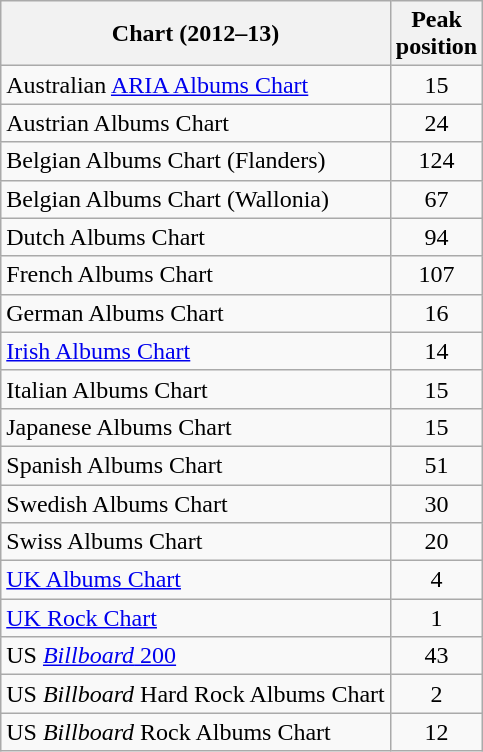<table class="wikitable sortable">
<tr>
<th>Chart (2012–13)</th>
<th>Peak<br>position</th>
</tr>
<tr>
<td>Australian <a href='#'>ARIA Albums Chart</a></td>
<td style="text-align:center;">15</td>
</tr>
<tr>
<td>Austrian Albums Chart</td>
<td style="text-align:center;">24</td>
</tr>
<tr>
<td>Belgian Albums Chart (Flanders)</td>
<td style="text-align:center;">124</td>
</tr>
<tr>
<td>Belgian Albums Chart (Wallonia)</td>
<td style="text-align:center;">67</td>
</tr>
<tr>
<td>Dutch Albums Chart</td>
<td style="text-align:center;">94</td>
</tr>
<tr>
<td>French Albums Chart</td>
<td style="text-align:center;">107</td>
</tr>
<tr>
<td>German Albums Chart</td>
<td style="text-align:center;">16</td>
</tr>
<tr>
<td><a href='#'>Irish Albums Chart</a></td>
<td style="text-align:center;">14</td>
</tr>
<tr>
<td>Italian Albums Chart</td>
<td style="text-align:center;">15</td>
</tr>
<tr>
<td>Japanese Albums Chart</td>
<td style="text-align:center;">15</td>
</tr>
<tr>
<td>Spanish Albums Chart</td>
<td style="text-align:center;">51</td>
</tr>
<tr>
<td>Swedish Albums Chart</td>
<td style="text-align:center;">30</td>
</tr>
<tr>
<td>Swiss Albums Chart</td>
<td style="text-align:center;">20</td>
</tr>
<tr>
<td><a href='#'>UK Albums Chart</a></td>
<td style="text-align:center;">4</td>
</tr>
<tr>
<td><a href='#'>UK Rock Chart</a></td>
<td style="text-align:center;">1</td>
</tr>
<tr>
<td>US <a href='#'><em>Billboard</em> 200</a></td>
<td style="text-align:center;">43</td>
</tr>
<tr>
<td>US <em>Billboard</em> Hard Rock Albums Chart</td>
<td style="text-align:center;">2</td>
</tr>
<tr>
<td>US <em>Billboard</em> Rock Albums Chart</td>
<td style="text-align:center;">12</td>
</tr>
</table>
